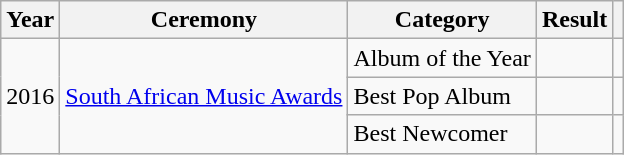<table class="wikitable sortable plainrowheaders">
<tr>
<th scope="col">Year</th>
<th scope="col">Ceremony</th>
<th scope="col">Category</th>
<th scope="col">Result</th>
<th scope="col" class="unsortable"></th>
</tr>
<tr>
<td rowspan="3">2016</td>
<td rowspan="3"><a href='#'>South African Music Awards</a></td>
<td>Album of the Year</td>
<td></td>
<td></td>
</tr>
<tr>
<td>Best Pop Album</td>
<td></td>
<td></td>
</tr>
<tr>
<td>Best Newcomer</td>
<td></td>
<td></td>
</tr>
</table>
